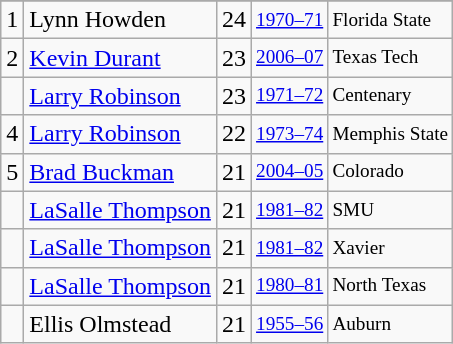<table class="wikitable">
<tr>
</tr>
<tr>
<td>1</td>
<td>Lynn Howden</td>
<td>24</td>
<td style="font-size:80%;"><a href='#'>1970–71</a></td>
<td style="font-size:80%;">Florida State</td>
</tr>
<tr>
<td>2</td>
<td><a href='#'>Kevin Durant</a></td>
<td>23</td>
<td style="font-size:80%;"><a href='#'>2006–07</a></td>
<td style="font-size:80%;">Texas Tech</td>
</tr>
<tr>
<td></td>
<td><a href='#'>Larry Robinson</a></td>
<td>23</td>
<td style="font-size:80%;"><a href='#'>1971–72</a></td>
<td style="font-size:80%;">Centenary</td>
</tr>
<tr>
<td>4</td>
<td><a href='#'>Larry Robinson</a></td>
<td>22</td>
<td style="font-size:80%;"><a href='#'>1973–74</a></td>
<td style="font-size:80%;">Memphis State</td>
</tr>
<tr>
<td>5</td>
<td><a href='#'>Brad Buckman</a></td>
<td>21</td>
<td style="font-size:80%;"><a href='#'>2004–05</a></td>
<td style="font-size:80%;">Colorado</td>
</tr>
<tr>
<td></td>
<td><a href='#'>LaSalle Thompson</a></td>
<td>21</td>
<td style="font-size:80%;"><a href='#'>1981–82</a></td>
<td style="font-size:80%;">SMU</td>
</tr>
<tr>
<td></td>
<td><a href='#'>LaSalle Thompson</a></td>
<td>21</td>
<td style="font-size:80%;"><a href='#'>1981–82</a></td>
<td style="font-size:80%;">Xavier</td>
</tr>
<tr>
<td></td>
<td><a href='#'>LaSalle Thompson</a></td>
<td>21</td>
<td style="font-size:80%;"><a href='#'>1980–81</a></td>
<td style="font-size:80%;">North Texas</td>
</tr>
<tr>
<td></td>
<td>Ellis Olmstead</td>
<td>21</td>
<td style="font-size:80%;"><a href='#'>1955–56</a></td>
<td style="font-size:80%;">Auburn</td>
</tr>
</table>
